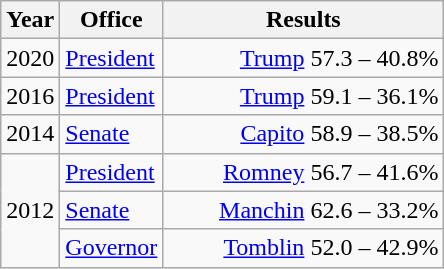<table class=wikitable>
<tr>
<th width="30">Year</th>
<th width="60">Office</th>
<th width="180">Results</th>
</tr>
<tr>
<td>2020</td>
<td><a href='#'>President</a></td>
<td align="right" ><a href='#'>Trump</a> 57.3 – 40.8%</td>
</tr>
<tr>
<td>2016</td>
<td><a href='#'>President</a></td>
<td align="right" ><a href='#'>Trump</a> 59.1 – 36.1%</td>
</tr>
<tr>
<td rowspan="1">2014</td>
<td><a href='#'>Senate</a></td>
<td align="right" ><a href='#'>Capito</a> 58.9 – 38.5%</td>
</tr>
<tr>
<td rowspan="3">2012</td>
<td><a href='#'>President</a></td>
<td align="right" ><a href='#'>Romney</a> 56.7 – 41.6%</td>
</tr>
<tr>
<td><a href='#'>Senate</a></td>
<td align="right" ><a href='#'>Manchin</a> 62.6 – 33.2%</td>
</tr>
<tr>
<td><a href='#'>Governor</a></td>
<td align="right" ><a href='#'>Tomblin</a> 52.0 – 42.9%</td>
</tr>
</table>
